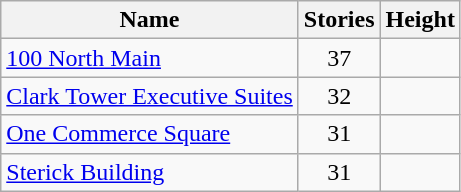<table class="wikitable">
<tr>
<th>Name</th>
<th>Stories</th>
<th>Height</th>
</tr>
<tr>
<td><a href='#'>100 North Main</a></td>
<td align=center>37</td>
<td align=center></td>
</tr>
<tr>
<td><a href='#'>Clark Tower Executive Suites</a></td>
<td align=center>32</td>
<td align=center></td>
</tr>
<tr>
<td><a href='#'>One Commerce Square</a></td>
<td align=center>31</td>
<td align=center></td>
</tr>
<tr>
<td><a href='#'>Sterick Building</a></td>
<td align=center>31</td>
<td align=center></td>
</tr>
</table>
